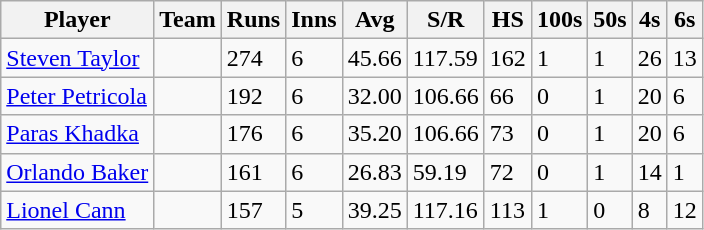<table class="wikitable">
<tr>
<th>Player</th>
<th>Team</th>
<th>Runs</th>
<th>Inns</th>
<th>Avg</th>
<th>S/R</th>
<th>HS</th>
<th>100s</th>
<th>50s</th>
<th>4s</th>
<th>6s</th>
</tr>
<tr>
<td><a href='#'>Steven Taylor</a></td>
<td></td>
<td>274</td>
<td>6</td>
<td>45.66</td>
<td>117.59</td>
<td>162</td>
<td>1</td>
<td>1</td>
<td>26</td>
<td>13</td>
</tr>
<tr>
<td><a href='#'>Peter Petricola</a></td>
<td></td>
<td>192</td>
<td>6</td>
<td>32.00</td>
<td>106.66</td>
<td>66</td>
<td>0</td>
<td>1</td>
<td>20</td>
<td>6</td>
</tr>
<tr>
<td><a href='#'>Paras Khadka</a></td>
<td></td>
<td>176</td>
<td>6</td>
<td>35.20</td>
<td>106.66</td>
<td>73</td>
<td>0</td>
<td>1</td>
<td>20</td>
<td>6</td>
</tr>
<tr>
<td><a href='#'>Orlando Baker</a></td>
<td></td>
<td>161</td>
<td>6</td>
<td>26.83</td>
<td>59.19</td>
<td>72</td>
<td>0</td>
<td>1</td>
<td>14</td>
<td>1</td>
</tr>
<tr>
<td><a href='#'>Lionel Cann</a></td>
<td></td>
<td>157</td>
<td>5</td>
<td>39.25</td>
<td>117.16</td>
<td>113</td>
<td>1</td>
<td>0</td>
<td>8</td>
<td>12</td>
</tr>
</table>
